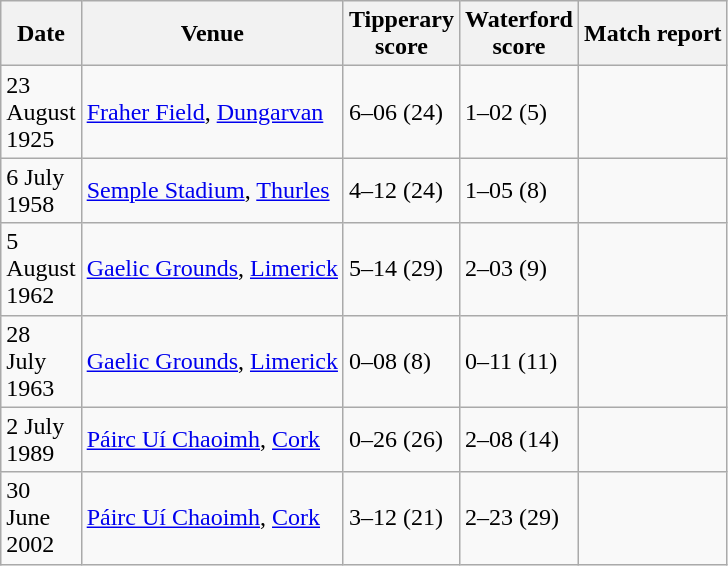<table class="wikitable">
<tr>
<th width=30 style="text-align: center;">Date</th>
<th>Venue</th>
<th>Tipperary <br> score</th>
<th>Waterford <br> score</th>
<th>Match report</th>
</tr>
<tr>
<td>23 August 1925</td>
<td><a href='#'>Fraher Field</a>, <a href='#'>Dungarvan</a></td>
<td>6–06 (24)</td>
<td>1–02 (5)</td>
<td></td>
</tr>
<tr>
<td>6 July 1958</td>
<td><a href='#'>Semple Stadium</a>, <a href='#'>Thurles</a></td>
<td>4–12 (24)</td>
<td>1–05 (8)</td>
<td></td>
</tr>
<tr>
<td>5 August 1962</td>
<td><a href='#'>Gaelic Grounds</a>, <a href='#'>Limerick</a></td>
<td>5–14 (29)</td>
<td>2–03 (9)</td>
<td></td>
</tr>
<tr>
<td>28 July 1963</td>
<td><a href='#'>Gaelic Grounds</a>, <a href='#'>Limerick</a></td>
<td>0–08 (8)</td>
<td>0–11 (11)</td>
<td></td>
</tr>
<tr>
<td>2 July 1989</td>
<td><a href='#'>Páirc Uí Chaoimh</a>, <a href='#'>Cork</a></td>
<td>0–26 (26)</td>
<td>2–08 (14)</td>
<td></td>
</tr>
<tr>
<td>30 June 2002</td>
<td><a href='#'>Páirc Uí Chaoimh</a>, <a href='#'>Cork</a></td>
<td>3–12 (21)</td>
<td>2–23 (29)</td>
<td></td>
</tr>
</table>
